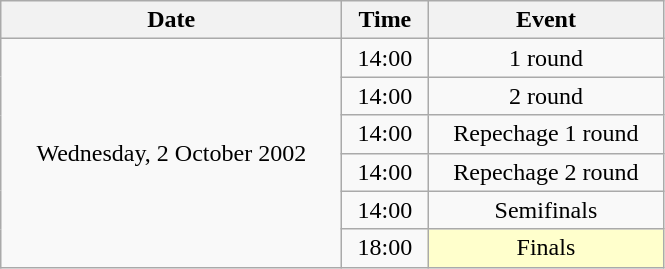<table class = "wikitable" style="text-align:center;">
<tr>
<th width=220>Date</th>
<th width=50>Time</th>
<th width=150>Event</th>
</tr>
<tr>
<td rowspan=6>Wednesday, 2 October 2002</td>
<td>14:00</td>
<td>1 round</td>
</tr>
<tr>
<td>14:00</td>
<td>2 round</td>
</tr>
<tr>
<td>14:00</td>
<td>Repechage 1 round</td>
</tr>
<tr>
<td>14:00</td>
<td>Repechage 2 round</td>
</tr>
<tr>
<td>14:00</td>
<td>Semifinals</td>
</tr>
<tr>
<td>18:00</td>
<td bgcolor=ffffcc>Finals</td>
</tr>
</table>
